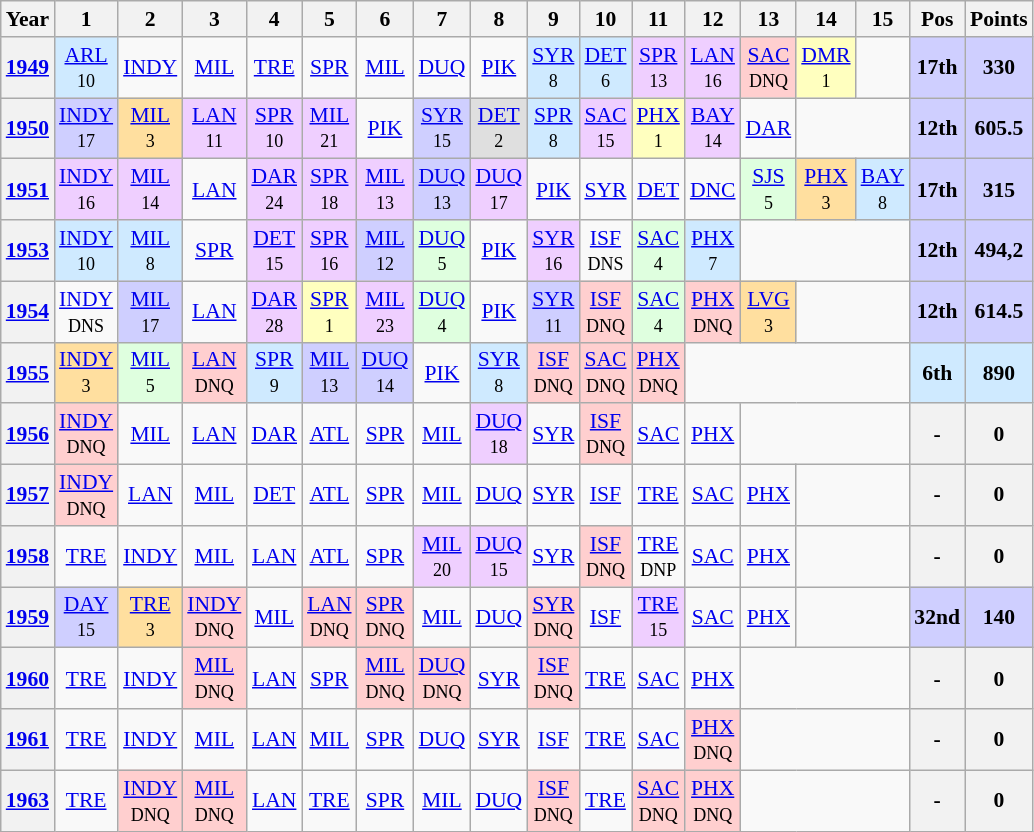<table class="wikitable" style="text-align:center; font-size:90%">
<tr>
<th>Year</th>
<th>1</th>
<th>2</th>
<th>3</th>
<th>4</th>
<th>5</th>
<th>6</th>
<th>7</th>
<th>8</th>
<th>9</th>
<th>10</th>
<th>11</th>
<th>12</th>
<th>13</th>
<th>14</th>
<th>15</th>
<th>Pos</th>
<th>Points</th>
</tr>
<tr>
<th rowspan=1><a href='#'>1949</a></th>
<td style="background:#CFEAFF;"><a href='#'>ARL</a><br><small>10</small></td>
<td><a href='#'>INDY</a><br><small> </small></td>
<td><a href='#'>MIL</a><br><small> </small></td>
<td><a href='#'>TRE</a><br><small> </small></td>
<td><a href='#'>SPR</a><br><small> </small></td>
<td><a href='#'>MIL</a><br><small> </small></td>
<td><a href='#'>DUQ</a><br><small> </small></td>
<td><a href='#'>PIK</a><br><small> </small></td>
<td style="background:#CFEAFF;"><a href='#'>SYR</a><br><small>8</small></td>
<td style="background:#CFEAFF;"><a href='#'>DET</a><br><small>6</small></td>
<td style="background:#EFCFFF;"><a href='#'>SPR</a><br><small>13</small></td>
<td style="background:#EFCFFF;"><a href='#'>LAN</a><br><small>16</small></td>
<td style="background:#FFCFCF;"><a href='#'>SAC</a><br><small>DNQ</small></td>
<td style="background:#FFFFBF;"><a href='#'>DMR</a><br><small>1</small></td>
<td></td>
<th style="background:#CFCFFF;">17th</th>
<th style="background:#CFCFFF;">330</th>
</tr>
<tr>
<th><a href='#'>1950</a></th>
<td style="background:#CFCFFF;"><a href='#'>INDY</a><br><small>17</small></td>
<td style="background:#FFDF9F;"><a href='#'>MIL</a><br><small>3</small></td>
<td style="background:#EFCFFF;"><a href='#'>LAN</a><br><small>11</small></td>
<td style="background:#EFCFFF;"><a href='#'>SPR</a><br><small>10</small></td>
<td style="background:#EFCFFF;"><a href='#'>MIL</a><br><small>21</small></td>
<td><a href='#'>PIK</a></td>
<td style="background:#CFCFFF;"><a href='#'>SYR</a><br><small>15</small></td>
<td style="background:#DFDFDF;"><a href='#'>DET</a><br><small>2</small></td>
<td style="background:#CFEAFF;"><a href='#'>SPR</a><br><small>8</small></td>
<td style="background:#EFCFFF;"><a href='#'>SAC</a><br><small>15</small></td>
<td style="background:#FFFFBF;"><a href='#'>PHX</a><br><small>1</small></td>
<td style="background:#EFCFFF;"><a href='#'>BAY</a><br><small>14</small></td>
<td><a href='#'>DAR</a><br><small> </small></td>
<td colspan=2></td>
<th style="background:#CFCFFF;">12th</th>
<th style="background:#CFCFFF;">605.5</th>
</tr>
<tr>
<th rowspan=1><a href='#'>1951</a></th>
<td style="background:#EFCFFF;"><a href='#'>INDY</a><br><small>16</small></td>
<td style="background:#EFCFFF;"><a href='#'>MIL</a><br><small>14</small></td>
<td><a href='#'>LAN</a></td>
<td style="background:#EFCFFF;"><a href='#'>DAR</a><br><small>24</small></td>
<td style="background:#EFCFFF;"><a href='#'>SPR</a><br><small>18</small></td>
<td style="background:#EFCFFF;"><a href='#'>MIL</a><br><small>13</small></td>
<td style="background:#CFCFFF;"><a href='#'>DUQ</a><br><small>13</small></td>
<td style="background:#EFCFFF;"><a href='#'>DUQ</a><br><small>17</small></td>
<td><a href='#'>PIK</a></td>
<td><a href='#'>SYR</a><br><small> </small></td>
<td><a href='#'>DET</a><br><small> </small></td>
<td><a href='#'>DNC</a><br><small> </small></td>
<td style="background:#DFFFDF;"><a href='#'>SJS</a><br><small>5</small></td>
<td style="background:#FFDF9F;"><a href='#'>PHX</a><br><small>3</small></td>
<td style="background:#CFEAFF;"><a href='#'>BAY</a><br><small>8</small></td>
<th style="background:#CFCFFF;">17th</th>
<th style="background:#CFCFFF;">315</th>
</tr>
<tr>
<th rowspan=1><a href='#'>1953</a></th>
<td style="background:#CFEAFF;"><a href='#'>INDY</a><br><small>10</small></td>
<td style="background:#CFEAFF;"><a href='#'>MIL</a><br><small>8</small></td>
<td><a href='#'>SPR</a><br><small> </small></td>
<td style="background:#EFCFFF;"><a href='#'>DET</a><br><small>15</small></td>
<td style="background:#EFCFFF;"><a href='#'>SPR</a><br><small>16</small></td>
<td style="background:#CFCFFF;"><a href='#'>MIL</a><br><small>12</small></td>
<td style="background:#DFFFDF;"><a href='#'>DUQ</a><br><small>5</small></td>
<td><a href='#'>PIK</a></td>
<td style="background:#EFCFFF;"><a href='#'>SYR</a><br><small>16</small></td>
<td><a href='#'>ISF</a><br><small>DNS</small></td>
<td style="background:#DFFFDF;"><a href='#'>SAC</a><br><small>4</small></td>
<td style="background:#CFEAFF;"><a href='#'>PHX</a><br><small>7</small></td>
<td colspan=3></td>
<th style="background:#CFCFFF;">12th</th>
<th style="background:#CFCFFF;">494,2</th>
</tr>
<tr>
<th rowspan=1><a href='#'>1954</a></th>
<td><a href='#'>INDY</a><br><small>DNS</small></td>
<td style="background:#CFCFFF;"><a href='#'>MIL</a><br><small>17</small></td>
<td><a href='#'>LAN</a><br><small> </small></td>
<td style="background:#EFCFFF;"><a href='#'>DAR</a><br><small>28</small></td>
<td style="background:#FFFFBF;"><a href='#'>SPR</a><br><small>1</small></td>
<td style="background:#EFCFFF;"><a href='#'>MIL</a><br><small>23</small></td>
<td style="background:#DFFFDF;"><a href='#'>DUQ</a><br><small>4</small></td>
<td><a href='#'>PIK</a></td>
<td style="background:#CFCFFF;"><a href='#'>SYR</a><br><small>11</small></td>
<td style="background:#FFCFCF;"><a href='#'>ISF</a><br><small>DNQ</small></td>
<td style="background:#DFFFDF;"><a href='#'>SAC</a><br><small>4</small></td>
<td style="background:#FFCFCF;"><a href='#'>PHX</a><br><small>DNQ</small></td>
<td style="background:#FFDF9F;"><a href='#'>LVG</a><br><small>3</small></td>
<td colspan=2></td>
<th style="background:#CFCFFF;">12th</th>
<th style="background:#CFCFFF;">614.5</th>
</tr>
<tr>
<th rowspan=1><a href='#'>1955</a></th>
<td style="background:#FFDF9F;"><a href='#'>INDY</a><br><small>3</small></td>
<td style="background:#DFFFDF;"><a href='#'>MIL</a><br><small>5</small></td>
<td style="background:#FFCFCF;"><a href='#'>LAN</a><br><small>DNQ</small></td>
<td style="background:#CFEAFF;"><a href='#'>SPR</a><br><small>9</small></td>
<td style="background:#CFCFFF;"><a href='#'>MIL</a><br><small>13</small></td>
<td style="background:#CFCFFF;"><a href='#'>DUQ</a><br><small>14</small></td>
<td><a href='#'>PIK</a></td>
<td style="background:#CFEAFF;"><a href='#'>SYR</a><br><small>8</small></td>
<td style="background:#FFCFCF;"><a href='#'>ISF</a><br><small>DNQ</small></td>
<td style="background:#FFCFCF;"><a href='#'>SAC</a><br><small>DNQ</small></td>
<td style="background:#FFCFCF;"><a href='#'>PHX</a><br><small>DNQ</small></td>
<td colspan=4></td>
<th style="background:#CFEAFF;">6th</th>
<th style="background:#CFEAFF;">890</th>
</tr>
<tr>
<th rowspan=1><a href='#'>1956</a></th>
<td style="background:#FFCFCF;"><a href='#'>INDY</a><br><small>DNQ</small></td>
<td><a href='#'>MIL</a></td>
<td><a href='#'>LAN</a></td>
<td><a href='#'>DAR</a></td>
<td><a href='#'>ATL</a></td>
<td><a href='#'>SPR</a></td>
<td><a href='#'>MIL</a></td>
<td style="background:#EFCFFF;"><a href='#'>DUQ</a><br><small>18</small></td>
<td><a href='#'>SYR</a></td>
<td style="background:#FFCFCF;"><a href='#'>ISF</a><br><small>DNQ</small></td>
<td><a href='#'>SAC</a></td>
<td><a href='#'>PHX</a></td>
<td colspan=3></td>
<th>-</th>
<th>0</th>
</tr>
<tr>
<th rowspan=1><a href='#'>1957</a></th>
<td style="background:#FFCFCF;"><a href='#'>INDY</a><br><small>DNQ</small></td>
<td><a href='#'>LAN</a></td>
<td><a href='#'>MIL</a></td>
<td><a href='#'>DET</a></td>
<td><a href='#'>ATL</a></td>
<td><a href='#'>SPR</a></td>
<td><a href='#'>MIL</a></td>
<td><a href='#'>DUQ</a></td>
<td><a href='#'>SYR</a></td>
<td><a href='#'>ISF</a></td>
<td><a href='#'>TRE</a></td>
<td><a href='#'>SAC</a></td>
<td><a href='#'>PHX</a></td>
<td colspan=2></td>
<th>-</th>
<th>0</th>
</tr>
<tr>
<th rowspan=1><a href='#'>1958</a></th>
<td><a href='#'>TRE</a></td>
<td><a href='#'>INDY</a></td>
<td><a href='#'>MIL</a></td>
<td><a href='#'>LAN</a></td>
<td><a href='#'>ATL</a></td>
<td><a href='#'>SPR</a></td>
<td style="background:#EFCFFF;"><a href='#'>MIL</a><br><small>20</small></td>
<td style="background:#EFCFFF;"><a href='#'>DUQ</a><br><small>15</small></td>
<td><a href='#'>SYR</a></td>
<td style="background:#FFCFCF;"><a href='#'>ISF</a><br><small>DNQ</small></td>
<td><a href='#'>TRE</a><br><small>DNP</small></td>
<td><a href='#'>SAC</a></td>
<td><a href='#'>PHX</a><br><small> </small></td>
<td colspan=2></td>
<th>-</th>
<th>0</th>
</tr>
<tr>
<th rowspan=1><a href='#'>1959</a></th>
<td style="background:#cfcfff; text-align:center;"><a href='#'>DAY</a><br><small>15</small></td>
<td style="background:#ffdf9f; text-align:center;"><a href='#'>TRE</a><br><small>3</small></td>
<td style="background:#FFCFCF;"><a href='#'>INDY</a><br><small>DNQ</small></td>
<td><a href='#'>MIL</a><br><small> </small></td>
<td style="background:#FFCFCF;"><a href='#'>LAN</a><br><small>DNQ</small></td>
<td style="background:#FFCFCF;"><a href='#'>SPR</a><br><small>DNQ</small></td>
<td><a href='#'>MIL</a><br><small> </small></td>
<td><a href='#'>DUQ</a><br><small> </small></td>
<td style="background:#FFCFCF;"><a href='#'>SYR</a><br><small>DNQ</small></td>
<td><a href='#'>ISF</a><br><small> </small></td>
<td style="background:#efcfff; text-align:center;"><a href='#'>TRE</a><br><small>15</small></td>
<td><a href='#'>SAC</a><br><small> </small></td>
<td><a href='#'>PHX</a><br><small> </small></td>
<td colspan=2></td>
<th style="background:#CFCFFF;">32nd</th>
<th style="background:#CFCFFF;">140</th>
</tr>
<tr>
<th><a href='#'>1960</a></th>
<td><a href='#'>TRE</a></td>
<td><a href='#'>INDY</a><br><small> </small></td>
<td style="background:#FFCFCF;"><a href='#'>MIL</a><br><small>DNQ</small></td>
<td><a href='#'>LAN</a><br><small> </small></td>
<td><a href='#'>SPR</a></td>
<td style="background:#FFCFCF;"><a href='#'>MIL</a><br><small>DNQ</small></td>
<td style="background:#FFCFCF;"><a href='#'>DUQ</a><br><small>DNQ</small></td>
<td><a href='#'>SYR</a></td>
<td style="background:#FFCFCF;"><a href='#'>ISF</a><br><small>DNQ</small></td>
<td><a href='#'>TRE</a></td>
<td><a href='#'>SAC</a></td>
<td><a href='#'>PHX</a></td>
<td colspan=3></td>
<th>-</th>
<th>0</th>
</tr>
<tr>
<th><a href='#'>1961</a></th>
<td><a href='#'>TRE</a><br><small> </small></td>
<td><a href='#'>INDY</a><br><small> </small></td>
<td><a href='#'>MIL</a><br><small> </small></td>
<td><a href='#'>LAN</a></td>
<td><a href='#'>MIL</a></td>
<td><a href='#'>SPR</a></td>
<td><a href='#'>DUQ</a></td>
<td><a href='#'>SYR</a><br><small> </small></td>
<td><a href='#'>ISF</a></td>
<td><a href='#'>TRE</a></td>
<td><a href='#'>SAC</a></td>
<td style="background:#FFCFCF;"><a href='#'>PHX</a><br><small>DNQ</small></td>
<td colspan=3></td>
<th>-</th>
<th>0</th>
</tr>
<tr>
<th><a href='#'>1963</a></th>
<td><a href='#'>TRE</a></td>
<td style="background:#FFCFCF;"><a href='#'>INDY</a><br><small>DNQ</small></td>
<td style="background:#FFCFCF;"><a href='#'>MIL</a><br><small>DNQ</small></td>
<td><a href='#'>LAN</a></td>
<td><a href='#'>TRE</a><br><small> </small></td>
<td><a href='#'>SPR</a></td>
<td><a href='#'>MIL</a></td>
<td><a href='#'>DUQ</a></td>
<td style="background:#FFCFCF;"><a href='#'>ISF</a><br><small>DNQ</small></td>
<td><a href='#'>TRE</a><br><small> </small></td>
<td style="background:#FFCFCF;"><a href='#'>SAC</a><br><small>DNQ</small></td>
<td style="background:#FFCFCF;"><a href='#'>PHX</a><br><small>DNQ</small></td>
<td colspan=3></td>
<th>-</th>
<th>0</th>
</tr>
</table>
